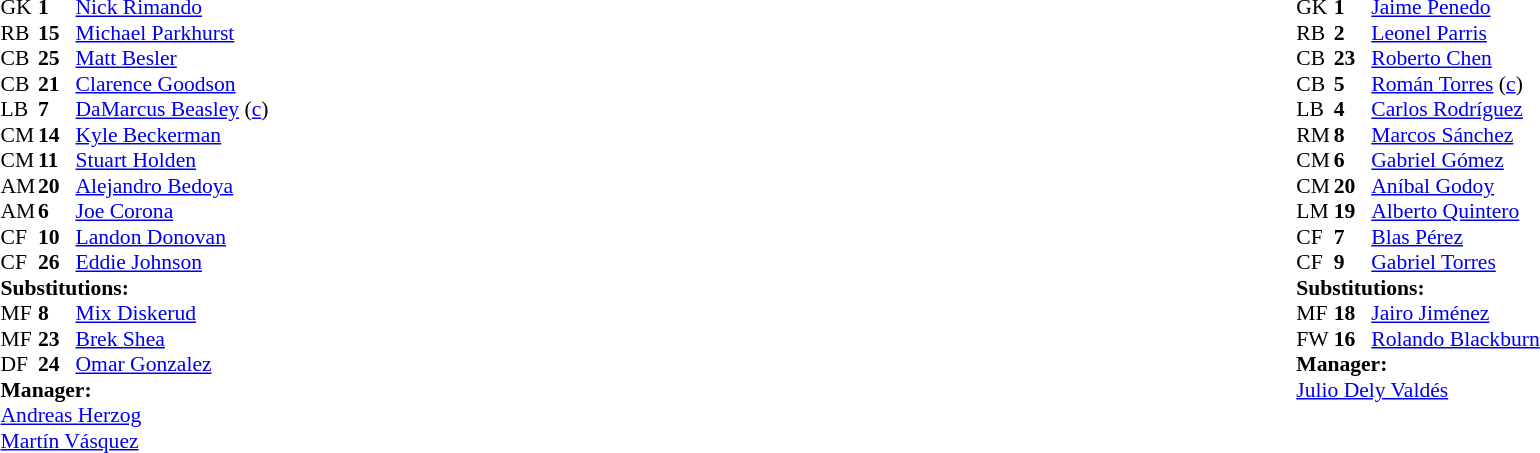<table width="100%">
<tr>
<td valign="top" width="40%"><br><table style="font-size: 90%" cellspacing="0" cellpadding="0">
<tr>
<th width="25"></th>
<th width="25"></th>
</tr>
<tr>
<td>GK</td>
<td><strong>1</strong></td>
<td><a href='#'>Nick Rimando</a></td>
</tr>
<tr>
<td>RB</td>
<td><strong>15</strong></td>
<td><a href='#'>Michael Parkhurst</a></td>
</tr>
<tr>
<td>CB</td>
<td><strong>25</strong></td>
<td><a href='#'>Matt Besler</a></td>
</tr>
<tr>
<td>CB</td>
<td><strong>21</strong></td>
<td><a href='#'>Clarence Goodson</a></td>
</tr>
<tr>
<td>LB</td>
<td><strong>7</strong></td>
<td><a href='#'>DaMarcus Beasley</a> (<a href='#'>c</a>)</td>
</tr>
<tr>
<td>CM</td>
<td><strong>14</strong></td>
<td><a href='#'>Kyle Beckerman</a></td>
</tr>
<tr>
<td>CM</td>
<td><strong>11</strong></td>
<td><a href='#'>Stuart Holden</a></td>
<td></td>
<td></td>
</tr>
<tr>
<td>AM</td>
<td><strong>20</strong></td>
<td><a href='#'>Alejandro Bedoya</a></td>
<td></td>
<td></td>
</tr>
<tr>
<td>AM</td>
<td><strong>6</strong></td>
<td><a href='#'>Joe Corona</a></td>
<td></td>
<td></td>
</tr>
<tr>
<td>CF</td>
<td><strong>10</strong></td>
<td><a href='#'>Landon Donovan</a></td>
</tr>
<tr>
<td>CF</td>
<td><strong>26</strong></td>
<td><a href='#'>Eddie Johnson</a></td>
<td></td>
</tr>
<tr>
<td colspan=3><strong>Substitutions:</strong></td>
</tr>
<tr>
<td>MF</td>
<td><strong>8</strong></td>
<td><a href='#'>Mix Diskerud</a></td>
<td></td>
<td></td>
</tr>
<tr>
<td>MF</td>
<td><strong>23</strong></td>
<td><a href='#'>Brek Shea</a></td>
<td></td>
<td></td>
</tr>
<tr>
<td>DF</td>
<td><strong>24</strong></td>
<td><a href='#'>Omar Gonzalez</a></td>
<td></td>
<td></td>
</tr>
<tr>
<td colspan=3><strong>Manager:</strong></td>
</tr>
<tr>
<td colspan="3"> <a href='#'>Andreas Herzog</a> <br> <a href='#'>Martín Vásquez</a></td>
</tr>
<tr>
</tr>
</table>
</td>
<td valign="top"></td>
<td valign="top" width="50%"><br><table style="font-size: 90%" cellspacing="0" cellpadding="0" align="center">
<tr>
<th width=25></th>
<th width=25></th>
</tr>
<tr>
<td>GK</td>
<td><strong>1</strong></td>
<td><a href='#'>Jaime Penedo</a></td>
</tr>
<tr>
<td>RB</td>
<td><strong>2</strong></td>
<td><a href='#'>Leonel Parris</a></td>
<td></td>
</tr>
<tr>
<td>CB</td>
<td><strong>23</strong></td>
<td><a href='#'>Roberto Chen</a></td>
</tr>
<tr>
<td>CB</td>
<td><strong>5</strong></td>
<td><a href='#'>Román Torres</a> (<a href='#'>c</a>)</td>
</tr>
<tr>
<td>LB</td>
<td><strong>4</strong></td>
<td><a href='#'>Carlos Rodríguez</a></td>
</tr>
<tr>
<td>RM</td>
<td><strong>8</strong></td>
<td><a href='#'>Marcos Sánchez</a></td>
</tr>
<tr>
<td>CM</td>
<td><strong>6</strong></td>
<td><a href='#'>Gabriel Gómez</a></td>
<td></td>
<td></td>
</tr>
<tr>
<td>CM</td>
<td><strong>20</strong></td>
<td><a href='#'>Aníbal Godoy</a></td>
</tr>
<tr>
<td>LM</td>
<td><strong>19</strong></td>
<td><a href='#'>Alberto Quintero</a></td>
</tr>
<tr>
<td>CF</td>
<td><strong>7</strong></td>
<td><a href='#'>Blas Pérez</a></td>
</tr>
<tr>
<td>CF</td>
<td><strong>9</strong></td>
<td><a href='#'>Gabriel Torres</a></td>
<td></td>
<td></td>
</tr>
<tr>
<td colspan=3><strong>Substitutions:</strong></td>
</tr>
<tr>
<td>MF</td>
<td><strong>18</strong></td>
<td><a href='#'>Jairo Jiménez</a></td>
<td></td>
<td></td>
</tr>
<tr>
<td>FW</td>
<td><strong>16</strong></td>
<td><a href='#'>Rolando Blackburn</a></td>
<td></td>
<td></td>
</tr>
<tr>
<td colspan=3><strong>Manager:</strong></td>
</tr>
<tr>
<td colspan=3><a href='#'>Julio Dely Valdés</a></td>
</tr>
</table>
</td>
</tr>
</table>
